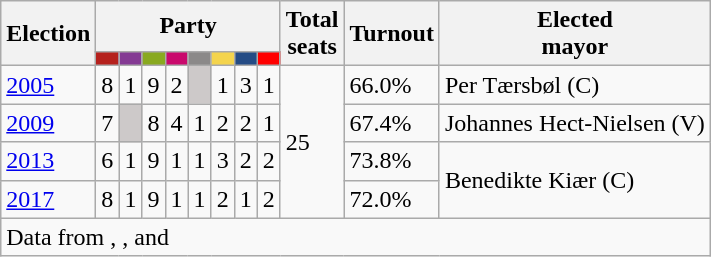<table class="wikitable">
<tr>
<th rowspan="2">Election</th>
<th colspan="8">Party</th>
<th rowspan="2">Total<br>seats</th>
<th rowspan="2">Turnout</th>
<th rowspan="2">Elected<br>mayor</th>
</tr>
<tr>
<td style="background:#B5211D;"><strong><a href='#'></a></strong></td>
<td style="background:#843A93;"><strong><a href='#'></a></strong></td>
<td style="background:#89A920;"><strong><a href='#'></a></strong></td>
<td style="background:#C9096C;"><strong><a href='#'></a></strong></td>
<td style="background:#8B8989;"><strong></strong></td>
<td style="background:#F4D44D;"><strong><a href='#'></a></strong></td>
<td style="background:#254C85;"><strong><a href='#'></a></strong></td>
<td style="background:#FF0000;"><strong><a href='#'></a></strong></td>
</tr>
<tr>
<td><a href='#'>2005</a></td>
<td>8</td>
<td>1</td>
<td>9</td>
<td>2</td>
<td style="background:#CDC9C9;"></td>
<td>1</td>
<td>3</td>
<td>1</td>
<td rowspan="4">25</td>
<td>66.0%</td>
<td>Per Tærsbøl (C)</td>
</tr>
<tr>
<td><a href='#'>2009</a></td>
<td>7</td>
<td style="background:#CDC9C9;"></td>
<td>8</td>
<td>4</td>
<td>1</td>
<td>2</td>
<td>2</td>
<td>1</td>
<td>67.4%</td>
<td>Johannes Hect-Nielsen (V)</td>
</tr>
<tr>
<td><a href='#'>2013</a></td>
<td>6</td>
<td>1</td>
<td>9</td>
<td>1</td>
<td>1</td>
<td>3</td>
<td>2</td>
<td>2</td>
<td>73.8%</td>
<td rowspan="2">Benedikte Kiær (C)</td>
</tr>
<tr>
<td><a href='#'>2017</a></td>
<td>8</td>
<td>1</td>
<td>9</td>
<td>1</td>
<td>1</td>
<td>2</td>
<td>1</td>
<td>2</td>
<td>72.0%</td>
</tr>
<tr>
<td colspan="14">Data from , ,  and </td>
</tr>
</table>
